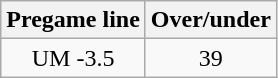<table class="wikitable">
<tr align="center">
<th style=>Pregame line</th>
<th style=>Over/under</th>
</tr>
<tr align="center">
<td>UM -3.5</td>
<td>39</td>
</tr>
</table>
